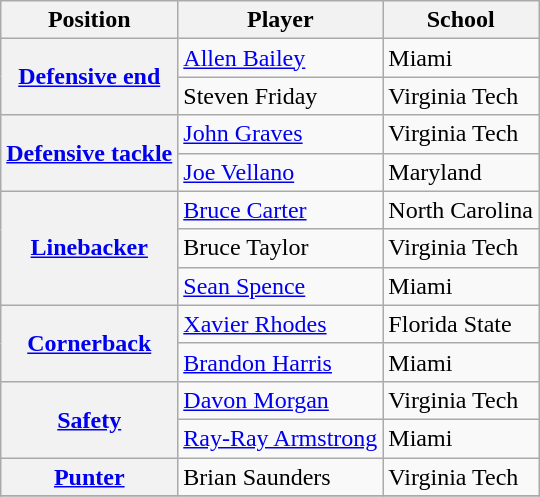<table class="wikitable">
<tr>
<th>Position</th>
<th>Player</th>
<th>School</th>
</tr>
<tr>
<th rowspan="2"><a href='#'>Defensive end</a></th>
<td><a href='#'>Allen Bailey</a></td>
<td>Miami</td>
</tr>
<tr>
<td>Steven Friday</td>
<td>Virginia Tech</td>
</tr>
<tr>
<th rowspan="2"><a href='#'>Defensive tackle</a></th>
<td><a href='#'>John Graves</a></td>
<td>Virginia Tech</td>
</tr>
<tr>
<td><a href='#'>Joe Vellano</a></td>
<td>Maryland</td>
</tr>
<tr>
<th rowspan="3"><a href='#'>Linebacker</a></th>
<td><a href='#'>Bruce Carter</a></td>
<td>North Carolina</td>
</tr>
<tr>
<td>Bruce Taylor</td>
<td>Virginia Tech</td>
</tr>
<tr>
<td><a href='#'>Sean Spence</a></td>
<td>Miami</td>
</tr>
<tr>
<th rowspan="2"><a href='#'>Cornerback</a></th>
<td><a href='#'>Xavier Rhodes</a></td>
<td>Florida State</td>
</tr>
<tr>
<td><a href='#'>Brandon Harris</a></td>
<td>Miami</td>
</tr>
<tr>
<th rowspan="2"><a href='#'>Safety</a></th>
<td><a href='#'>Davon Morgan</a></td>
<td>Virginia Tech</td>
</tr>
<tr>
<td><a href='#'>Ray-Ray Armstrong</a></td>
<td>Miami</td>
</tr>
<tr>
<th rowspan="1"><a href='#'>Punter</a></th>
<td>Brian Saunders</td>
<td>Virginia Tech</td>
</tr>
<tr>
</tr>
</table>
